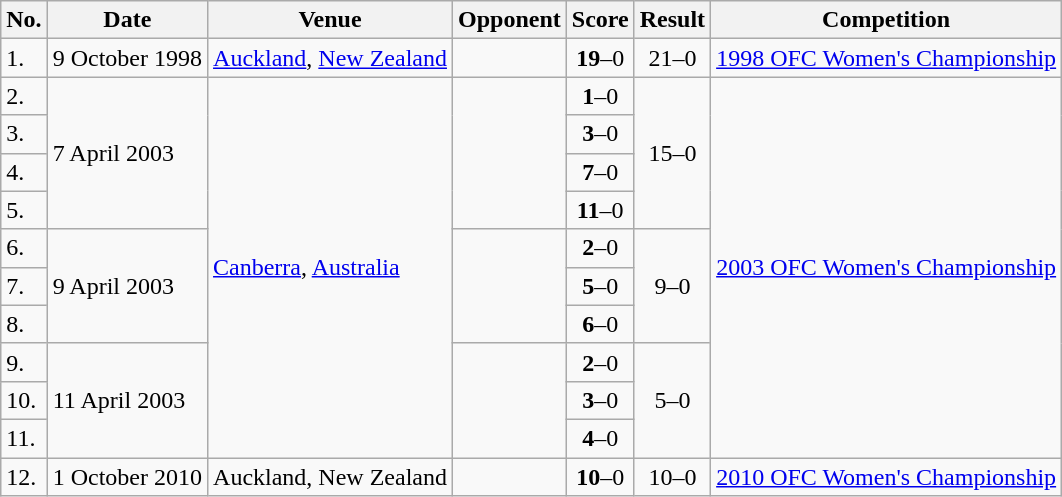<table class="wikitable">
<tr>
<th>No.</th>
<th>Date</th>
<th>Venue</th>
<th>Opponent</th>
<th>Score</th>
<th>Result</th>
<th>Competition</th>
</tr>
<tr>
<td>1.</td>
<td>9 October 1998</td>
<td><a href='#'>Auckland</a>, <a href='#'>New Zealand</a></td>
<td></td>
<td align=center><strong>19</strong>–0</td>
<td align=center>21–0</td>
<td><a href='#'>1998 OFC Women's Championship</a></td>
</tr>
<tr>
<td>2.</td>
<td rowspan=4>7 April 2003</td>
<td rowspan=10><a href='#'>Canberra</a>, <a href='#'>Australia</a></td>
<td rowspan=4></td>
<td align=center><strong>1</strong>–0</td>
<td rowspan=4 align=center>15–0</td>
<td rowspan=10><a href='#'>2003 OFC Women's Championship</a></td>
</tr>
<tr>
<td>3.</td>
<td align=center><strong>3</strong>–0</td>
</tr>
<tr>
<td>4.</td>
<td align=center><strong>7</strong>–0</td>
</tr>
<tr>
<td>5.</td>
<td align=center><strong>11</strong>–0</td>
</tr>
<tr>
<td>6.</td>
<td rowspan=3>9 April 2003</td>
<td rowspan=3></td>
<td align=center><strong>2</strong>–0</td>
<td rowspan=3 align=center>9–0</td>
</tr>
<tr>
<td>7.</td>
<td align=center><strong>5</strong>–0</td>
</tr>
<tr>
<td>8.</td>
<td align=center><strong>6</strong>–0</td>
</tr>
<tr>
<td>9.</td>
<td rowspan=3>11 April 2003</td>
<td rowspan=3></td>
<td align=center><strong>2</strong>–0</td>
<td rowspan=3 align=center>5–0</td>
</tr>
<tr>
<td>10.</td>
<td align=center><strong>3</strong>–0</td>
</tr>
<tr>
<td>11.</td>
<td align=center><strong>4</strong>–0</td>
</tr>
<tr>
<td>12.</td>
<td>1 October 2010</td>
<td>Auckland, New Zealand</td>
<td></td>
<td align=center><strong>10</strong>–0</td>
<td align=center>10–0</td>
<td><a href='#'>2010 OFC Women's Championship</a></td>
</tr>
</table>
